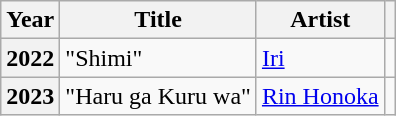<table class="wikitable plainrowheaders sortable">
<tr>
<th scope="col">Year</th>
<th scope="col">Title</th>
<th scope="col" class="unsortable">Artist</th>
<th scope="col" class="unsortable"></th>
</tr>
<tr>
<th scope="row">2022</th>
<td>"Shimi"</td>
<td><a href='#'>Iri</a></td>
<td align="center"></td>
</tr>
<tr>
<th scope="row">2023</th>
<td>"Haru ga Kuru wa"</td>
<td><a href='#'>Rin Honoka</a></td>
<td align="center"></td>
</tr>
</table>
